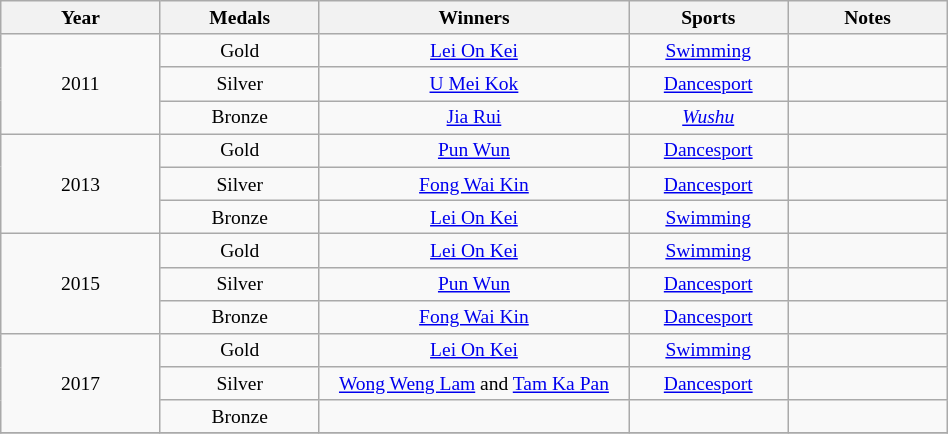<table class="wikitable" style="text-align: center;font-size:small;">
<tr>
<th width="100">Year</th>
<th width="100">Medals</th>
<th width="200">Winners</th>
<th width="100">Sports</th>
<th width="100">Notes</th>
</tr>
<tr>
<td rowspan="3">2011 </td>
<td>Gold</td>
<td><a href='#'>Lei On Kei</a></td>
<td><a href='#'>Swimming</a></td>
<td></td>
</tr>
<tr>
<td>Silver</td>
<td><a href='#'>U Mei Kok</a></td>
<td><a href='#'>Dancesport</a></td>
<td></td>
</tr>
<tr>
<td>Bronze</td>
<td><a href='#'>Jia Rui</a></td>
<td><em><a href='#'>Wushu</a></em></td>
<td></td>
</tr>
<tr>
<td rowspan="3">2013</td>
<td>Gold</td>
<td><a href='#'>Pun Wun</a></td>
<td><a href='#'>Dancesport</a></td>
<td></td>
</tr>
<tr>
<td>Silver</td>
<td><a href='#'>Fong Wai Kin</a></td>
<td><a href='#'>Dancesport</a></td>
<td></td>
</tr>
<tr>
<td>Bronze</td>
<td><a href='#'>Lei On Kei</a></td>
<td><a href='#'>Swimming</a></td>
<td></td>
</tr>
<tr>
<td rowspan="3">2015</td>
<td>Gold</td>
<td><a href='#'>Lei On Kei</a></td>
<td><a href='#'>Swimming</a></td>
<td></td>
</tr>
<tr>
<td>Silver</td>
<td><a href='#'>Pun Wun</a></td>
<td><a href='#'>Dancesport</a></td>
<td></td>
</tr>
<tr>
<td>Bronze</td>
<td><a href='#'>Fong Wai Kin</a></td>
<td><a href='#'>Dancesport</a></td>
<td></td>
</tr>
<tr>
<td rowspan="3">2017</td>
<td>Gold</td>
<td><a href='#'>Lei On Kei</a></td>
<td><a href='#'>Swimming</a></td>
<td></td>
</tr>
<tr>
<td>Silver</td>
<td><a href='#'>Wong Weng Lam</a> and <a href='#'>Tam Ka Pan</a></td>
<td><a href='#'>Dancesport</a></td>
<td></td>
</tr>
<tr>
<td>Bronze</td>
<td></td>
<td></td>
<td></td>
</tr>
<tr>
</tr>
</table>
